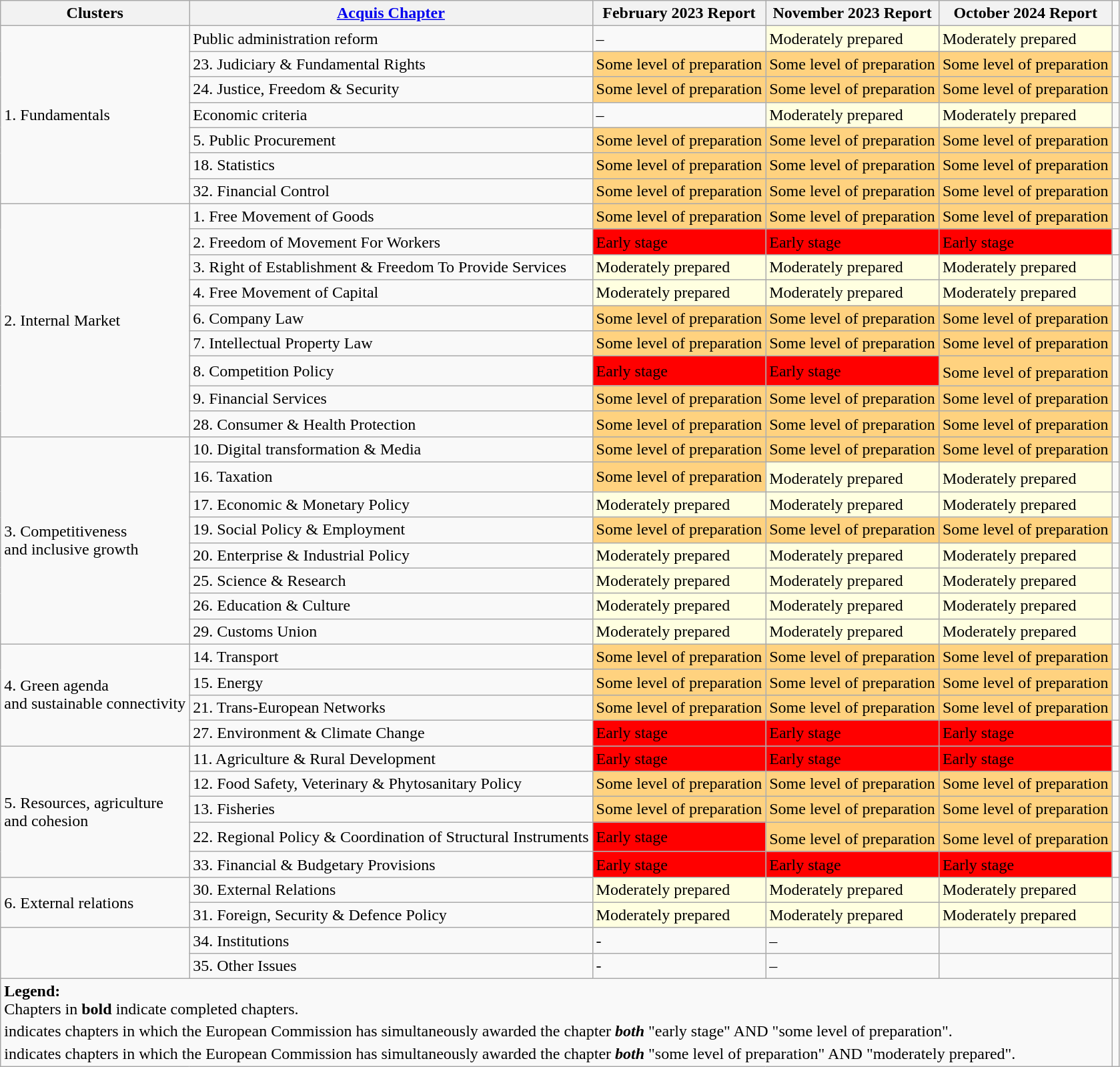<table class="wikitable sortable mw-collapsible mw-collapsed" style="text-align:left; font-size: 1.0em;">
<tr>
<th>Clusters</th>
<th><a href='#'>Acquis Chapter</a></th>
<th>February 2023 Report</th>
<th>November 2023 Report</th>
<th>October 2024 Report</th>
</tr>
<tr>
<td rowspan="7">1. Fundamentals</td>
<td>Public administration reform</td>
<td>–</td>
<td style="background:#FFFFE0;">Moderately prepared</td>
<td style="background:#FFFFE0;">Moderately prepared</td>
<td></td>
</tr>
<tr>
<td style="text-align:left;">23. Judiciary & Fundamental Rights</td>
<td style="background:#FFD27F;">Some level of preparation</td>
<td style="background:#FFD27F;">Some level of preparation</td>
<td style="background:#FFD27F;">Some level of preparation</td>
<td></td>
</tr>
<tr>
<td style="text-align:left;">24. Justice, Freedom & Security</td>
<td style="background:#FFD27F;">Some level of preparation</td>
<td style="background:#FFD27F;">Some level of preparation</td>
<td style="background:#FFD27F;">Some level of preparation</td>
<td></td>
</tr>
<tr>
<td>Economic criteria</td>
<td>–</td>
<td style="background:#FFFFE0;">Moderately prepared</td>
<td style="background:#FFFFE0;">Moderately prepared</td>
<td></td>
</tr>
<tr>
<td style="text-align:left;">5. Public Procurement</td>
<td style="background:#FFD27F;">Some level of preparation</td>
<td style="background:#FFD27F;">Some level of preparation</td>
<td style="background:#FFD27F;">Some level of preparation</td>
<td></td>
</tr>
<tr>
<td style="text-align:left;">18. Statistics</td>
<td style="background:#FFD27F;">Some level of preparation</td>
<td style="background:#FFD27F;">Some level of preparation</td>
<td style="background:#FFD27F;">Some level of preparation</td>
<td></td>
</tr>
<tr>
<td style="text-align:left;">32. Financial Control</td>
<td style="background:#FFD27F;">Some level of preparation</td>
<td style="background:#FFD27F;">Some level of preparation</td>
<td style="background:#FFD27F;">Some level of preparation</td>
<td></td>
</tr>
<tr>
<td rowspan="9">2. Internal Market</td>
<td style="text-align:left;">1. Free Movement of Goods</td>
<td style="background:#FFD27F;">Some level of preparation</td>
<td style="background:#FFD27F;">Some level of preparation</td>
<td style="background:#FFD27F;">Some level of preparation</td>
<td></td>
</tr>
<tr>
<td style="text-align:left;">2. Freedom of Movement For Workers</td>
<td style="background:#f00;">Early stage</td>
<td style="background:#f00;">Early stage</td>
<td style="background:#f00;">Early stage</td>
<td></td>
</tr>
<tr>
<td style="text-align:left;">3. Right of Establishment & Freedom To Provide Services</td>
<td style="background:#FFFFE0;">Moderately prepared</td>
<td style="background:#FFFFE0;">Moderately prepared</td>
<td style="background:#FFFFE0;">Moderately prepared</td>
<td></td>
</tr>
<tr>
<td style="text-align:left;">4. Free Movement of Capital</td>
<td style="background:#FFFFE0;">Moderately prepared</td>
<td style="background:#FFFFE0;">Moderately prepared</td>
<td style="background:#FFFFE0;">Moderately prepared</td>
<td></td>
</tr>
<tr>
<td style="text-align:left;">6. Company Law</td>
<td style="background:#FFD27F;">Some level of preparation</td>
<td style="background:#FFD27F;">Some level of preparation</td>
<td style="background:#FFD27F;">Some level of preparation</td>
<td></td>
</tr>
<tr>
<td style="text-align:left;">7. Intellectual Property Law</td>
<td style="background:#FFD27F;">Some level of preparation</td>
<td style="background:#FFD27F;">Some level of preparation</td>
<td style="background:#FFD27F;">Some level of preparation</td>
<td></td>
</tr>
<tr>
<td style="text-align:left;">8. Competition Policy</td>
<td style="background:#f00;">Early stage</td>
<td style="background:#f00;">Early stage</td>
<td style="background:#FFD27F;">Some level of preparation<sup></sup></td>
<td></td>
</tr>
<tr>
<td style="text-align:left;">9. Financial Services</td>
<td style="background:#FFD27F;">Some level of preparation</td>
<td style="background:#FFD27F;">Some level of preparation</td>
<td style="background:#FFD27F;">Some level of preparation</td>
<td></td>
</tr>
<tr>
<td style="text-align:left;">28. Consumer & Health Protection</td>
<td style="background:#FFD27F;">Some level of preparation</td>
<td style="background:#FFD27F;">Some level of preparation</td>
<td style="background:#FFD27F;">Some level of preparation</td>
<td></td>
</tr>
<tr>
<td rowspan="8">3. Competitiveness <br>and inclusive growth</td>
<td style="text-align:left;">10. Digital transformation & Media</td>
<td style="background:#FFD27F;">Some level of preparation</td>
<td style="background:#FFD27F;">Some level of preparation</td>
<td style="background:#FFD27F;">Some level of preparation</td>
<td></td>
</tr>
<tr>
<td style="text-align:left;">16. Taxation</td>
<td style="background:#FFD27F;">Some level of preparation</td>
<td style="background:#FFFFE0;">Moderately prepared<sup></sup></td>
<td style="background:#FFFFE0;">Moderately prepared<sup></sup></td>
<td></td>
</tr>
<tr>
<td style="text-align:left;">17. Economic & Monetary Policy</td>
<td style="background:#FFFFE0;">Moderately prepared</td>
<td style="background:#FFFFE0;">Moderately prepared</td>
<td style="background:#FFFFE0;">Moderately prepared</td>
<td></td>
</tr>
<tr>
<td style="text-align:left;">19. Social Policy & Employment</td>
<td style="background:#FFD27F;">Some level of preparation</td>
<td style="background:#FFD27F;">Some level of preparation</td>
<td style="background:#FFD27F;">Some level of preparation</td>
<td></td>
</tr>
<tr>
<td style="text-align:left;">20. Enterprise & Industrial Policy</td>
<td style="background:#FFFFE0;">Moderately prepared</td>
<td style="background:#FFFFE0;">Moderately prepared</td>
<td style="background:#FFFFE0;">Moderately prepared</td>
<td></td>
</tr>
<tr>
<td style="text-align:left;">25. Science & Research</td>
<td style="background:#FFFFE0;">Moderately prepared</td>
<td style="background:#FFFFE0;">Moderately prepared</td>
<td style="background:#FFFFE0;">Moderately prepared</td>
<td></td>
</tr>
<tr>
<td style="text-align:left;">26. Education & Culture</td>
<td style="background:#FFFFE0;">Moderately prepared</td>
<td style="background:#FFFFE0;">Moderately prepared</td>
<td style="background:#FFFFE0;">Moderately prepared</td>
<td></td>
</tr>
<tr>
<td style="text-align:left;">29. Customs Union</td>
<td style="background:#FFFFE0;">Moderately prepared</td>
<td style="background:#FFFFE0;">Moderately prepared</td>
<td style="background:#FFFFE0;">Moderately prepared</td>
<td></td>
</tr>
<tr>
<td rowspan="4">4. Green agenda<br>and sustainable connectivity</td>
<td style="text-align:left;">14. Transport</td>
<td style="background:#FFD27F;">Some level of preparation</td>
<td style="background:#FFD27F;">Some level of preparation</td>
<td style="background:#FFD27F;">Some level of preparation</td>
<td></td>
</tr>
<tr>
<td style="text-align:left;">15. Energy</td>
<td style="background:#FFD27F;">Some level of preparation</td>
<td style="background:#FFD27F;">Some level of preparation</td>
<td style="background:#FFD27F;">Some level of preparation</td>
<td></td>
</tr>
<tr>
<td style="text-align:left;">21. Trans-European Networks</td>
<td style="background:#FFD27F;">Some level of preparation</td>
<td style="background:#FFD27F;">Some level of preparation</td>
<td style="background:#FFD27F;">Some level of preparation</td>
<td></td>
</tr>
<tr>
<td style="text-align:left;">27. Environment & Climate Change</td>
<td style="background:#f00;">Early stage</td>
<td style="background:#f00;">Early stage</td>
<td style="background:#f00;">Early stage</td>
<td></td>
</tr>
<tr>
<td rowspan="5">5. Resources, agriculture <br>and cohesion</td>
<td style="text-align:left;">11. Agriculture & Rural Development</td>
<td style="background:#f00;">Early stage</td>
<td style="background:#f00;">Early stage</td>
<td style="background:#f00;">Early stage</td>
<td></td>
</tr>
<tr>
<td style="text-align:left;">12. Food Safety, Veterinary & Phytosanitary Policy</td>
<td style="background:#FFD27F;">Some level of preparation</td>
<td style="background:#FFD27F;">Some level of preparation</td>
<td style="background:#FFD27F;">Some level of preparation</td>
<td></td>
</tr>
<tr>
<td style="text-align:left;">13. Fisheries</td>
<td style="background:#FFD27F;">Some level of preparation</td>
<td style="background:#FFD27F;">Some level of preparation</td>
<td style="background:#FFD27F;">Some level of preparation</td>
<td></td>
</tr>
<tr>
<td style="text-align:left;">22. Regional Policy & Coordination of Structural Instruments</td>
<td style="background:#f00;">Early stage</td>
<td style="background:#FFD27F;">Some level of preparation<sup></sup></td>
<td style="background:#FFD27F;">Some level of preparation<sup></sup></td>
<td></td>
</tr>
<tr>
<td style="text-align:left;">33. Financial & Budgetary Provisions</td>
<td style="background:#f00;">Early stage</td>
<td style="background:#f00;">Early stage</td>
<td style="background:#f00;">Early stage</td>
<td></td>
</tr>
<tr>
<td rowspan="2">6. External relations</td>
<td style="text-align:left;">30. External Relations</td>
<td style="background:#FFFFE0;">Moderately prepared</td>
<td style="background:#FFFFE0;">Moderately prepared</td>
<td style="background:#FFFFE0;">Moderately prepared</td>
<td></td>
</tr>
<tr>
<td style="text-align:left;">31. Foreign, Security & Defence Policy</td>
<td style="background:#FFFFE0;">Moderately prepared</td>
<td style="background:#FFFFE0;">Moderately prepared</td>
<td style="background:#FFFFE0;">Moderately prepared</td>
<td></td>
</tr>
<tr>
<td rowspan="2"></td>
<td style="text-align:left;">34. Institutions</td>
<td>-</td>
<td>–</td>
<td></td>
</tr>
<tr>
<td style="text-align:left;">35. Other Issues</td>
<td>-</td>
<td>–</td>
<td></td>
</tr>
<tr>
<td colspan="5"><strong>Legend:</strong><br>Chapters in <strong>bold</strong> indicate completed chapters.<br><sup></sup> indicates chapters in which the European Commission has simultaneously awarded the chapter <strong><em>both</em></strong> "early stage" AND "some level of preparation".<br><sup></sup> indicates chapters in which the European Commission has simultaneously awarded the chapter <strong><em>both</em></strong> "some level of preparation" AND "moderately prepared".<br>







</td>
<td></td>
</tr>
</table>
